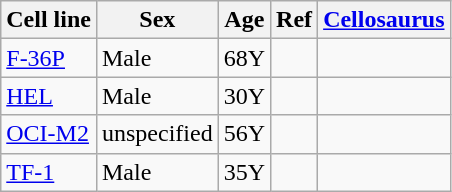<table class="wikitable sortable">
<tr>
<th>Cell line</th>
<th>Sex</th>
<th>Age</th>
<th>Ref</th>
<th><a href='#'>Cellosaurus</a></th>
</tr>
<tr>
<td><a href='#'>F-36P</a></td>
<td>Male</td>
<td>68Y</td>
<td></td>
<td></td>
</tr>
<tr>
<td><a href='#'>HEL</a></td>
<td>Male</td>
<td>30Y</td>
<td></td>
<td></td>
</tr>
<tr>
<td><a href='#'>OCI-M2</a></td>
<td>unspecified</td>
<td>56Y</td>
<td></td>
<td></td>
</tr>
<tr>
<td><a href='#'>TF-1</a></td>
<td>Male</td>
<td>35Y</td>
<td></td>
<td></td>
</tr>
</table>
